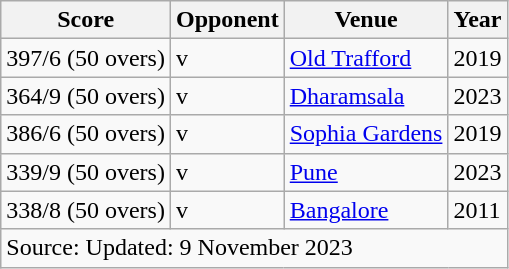<table class="wikitable">
<tr style="text-align: center;">
<th style="text-align: center;" scope="col"><strong>Score</strong></th>
<th style="text-align: center;" scope="col"><strong>Opponent</strong></th>
<th style="text-align: center;" scope="col"><strong>Venue</strong></th>
<th style="text-align: center;" scope="col"><strong>Year</strong></th>
</tr>
<tr>
<td>397/6 (50 overs)</td>
<td>v </td>
<td><a href='#'>Old Trafford</a></td>
<td>2019</td>
</tr>
<tr>
<td>364/9 (50 overs)</td>
<td>v </td>
<td><a href='#'>Dharamsala</a></td>
<td>2023</td>
</tr>
<tr>
<td>386/6 (50 overs)</td>
<td>v </td>
<td><a href='#'>Sophia Gardens</a></td>
<td>2019</td>
</tr>
<tr>
<td>339/9 (50 overs)</td>
<td>v </td>
<td><a href='#'>Pune</a></td>
<td>2023</td>
</tr>
<tr>
<td>338/8 (50 overs)</td>
<td>v </td>
<td><a href='#'>Bangalore</a></td>
<td>2011</td>
</tr>
<tr>
<td colspan=4>Source: Updated: 9 November 2023</td>
</tr>
</table>
